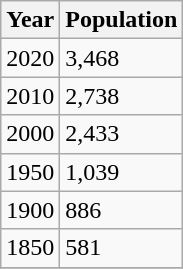<table class="wikitable">
<tr>
<th>Year</th>
<th>Population</th>
</tr>
<tr>
<td>2020</td>
<td>3,468</td>
</tr>
<tr>
<td>2010</td>
<td>2,738</td>
</tr>
<tr>
<td>2000</td>
<td>2,433</td>
</tr>
<tr>
<td>1950</td>
<td>1,039</td>
</tr>
<tr>
<td>1900</td>
<td>886</td>
</tr>
<tr>
<td>1850</td>
<td>581</td>
</tr>
<tr>
</tr>
</table>
